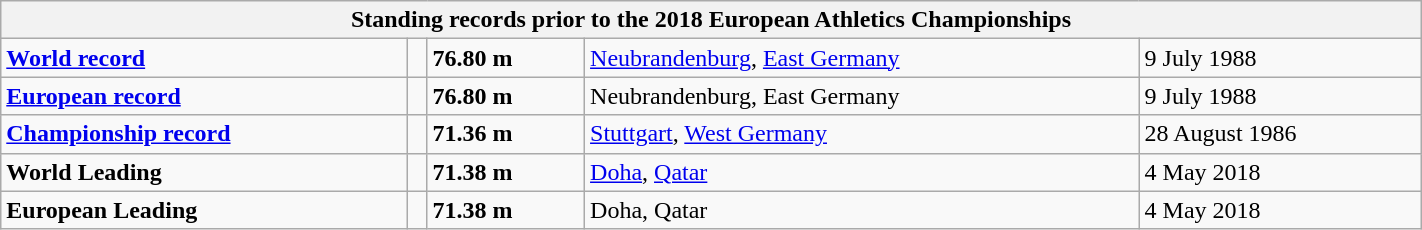<table class="wikitable" width=75%>
<tr>
<th colspan="5">Standing records prior to the 2018 European Athletics Championships</th>
</tr>
<tr>
<td><strong><a href='#'>World record</a></strong></td>
<td></td>
<td><strong>76.80 m</strong></td>
<td><a href='#'>Neubrandenburg</a>, <a href='#'>East Germany</a></td>
<td>9 July 1988</td>
</tr>
<tr>
<td><strong><a href='#'>European record</a></strong></td>
<td></td>
<td><strong>76.80 m</strong></td>
<td>Neubrandenburg, East Germany</td>
<td>9 July 1988</td>
</tr>
<tr>
<td><strong><a href='#'>Championship record</a></strong></td>
<td></td>
<td><strong>71.36 m</strong></td>
<td><a href='#'>Stuttgart</a>, <a href='#'>West Germany</a></td>
<td>28 August 1986</td>
</tr>
<tr>
<td><strong>World Leading</strong></td>
<td></td>
<td><strong>71.38 m</strong></td>
<td><a href='#'>Doha</a>, <a href='#'>Qatar</a></td>
<td>4 May 2018</td>
</tr>
<tr>
<td><strong>European Leading</strong></td>
<td></td>
<td><strong>71.38 m</strong></td>
<td>Doha, Qatar</td>
<td>4 May 2018</td>
</tr>
</table>
